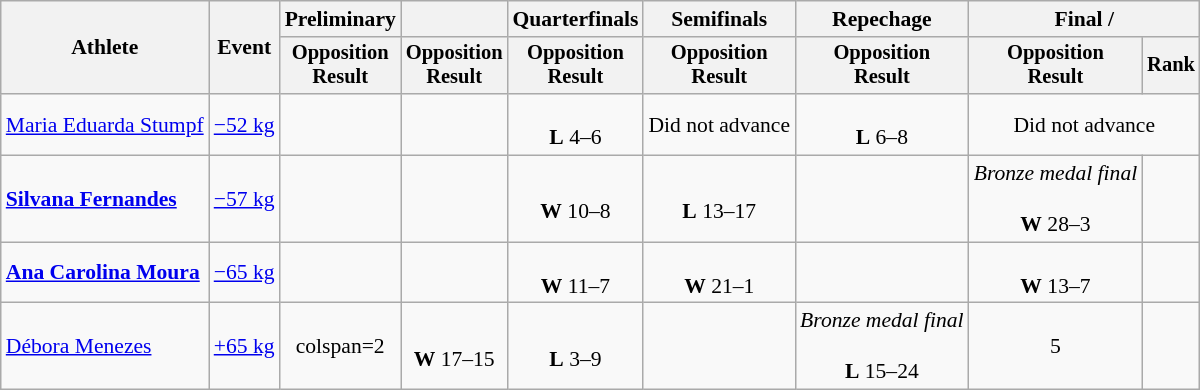<table class="wikitable" style="font-size:90%;">
<tr>
<th rowspan=2>Athlete</th>
<th rowspan=2>Event</th>
<th>Preliminary</th>
<th></th>
<th>Quarterfinals</th>
<th>Semifinals</th>
<th>Repechage</th>
<th colspan=2>Final / </th>
</tr>
<tr style="font-size:95%">
<th>Opposition<br>Result</th>
<th>Opposition<br>Result</th>
<th>Opposition<br>Result</th>
<th>Opposition<br>Result</th>
<th>Opposition<br>Result</th>
<th>Opposition<br>Result</th>
<th>Rank</th>
</tr>
<tr align=center>
<td align=left><a href='#'>Maria Eduarda Stumpf</a></td>
<td align=left><a href='#'>−52 kg</a></td>
<td></td>
<td></td>
<td><br><strong>L</strong> 4–6</td>
<td>Did not advance</td>
<td><br><strong>L</strong> 6–8</td>
<td colspan=2>Did not advance</td>
</tr>
<tr align=center>
<td align=left><strong><a href='#'>Silvana Fernandes</a></strong></td>
<td align=left><a href='#'>−57 kg</a></td>
<td></td>
<td></td>
<td><br><strong>W</strong> 10–8</td>
<td><br><strong>L</strong> 13–17</td>
<td></td>
<td><em>Bronze medal final</em><br><br><strong>W</strong> 28–3</td>
<td></td>
</tr>
<tr align=center>
<td align=left><strong><a href='#'>Ana Carolina Moura</a></strong></td>
<td align=left><a href='#'>−65 kg</a></td>
<td></td>
<td></td>
<td><br><strong>W</strong> 11–7</td>
<td><br><strong>W</strong> 21–1</td>
<td></td>
<td><br><strong>W</strong> 13–7</td>
<td></td>
</tr>
<tr align=center>
<td align=left><a href='#'>Débora Menezes</a></td>
<td align=left><a href='#'>+65 kg</a></td>
<td>colspan=2 </td>
<td><br><strong>W</strong> 17–15</td>
<td><br><strong>L</strong> 3–9</td>
<td></td>
<td><em>Bronze medal final</em><br><br><strong>L</strong> 15–24</td>
<td>5</td>
</tr>
</table>
